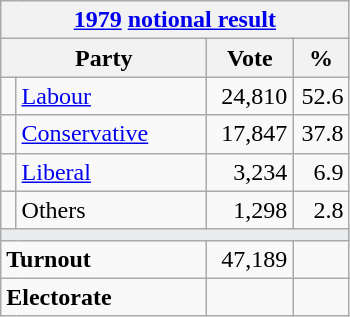<table class="wikitable">
<tr>
<th colspan="4"><a href='#'>1979</a> <a href='#'>notional result</a></th>
</tr>
<tr>
<th bgcolor="#DDDDFF" width="130px" colspan="2">Party</th>
<th bgcolor="#DDDDFF" width="50px">Vote</th>
<th bgcolor="#DDDDFF" width="30px">%</th>
</tr>
<tr>
<td></td>
<td><a href='#'>Labour</a></td>
<td align=right>24,810</td>
<td align=right>52.6</td>
</tr>
<tr>
<td></td>
<td><a href='#'>Conservative</a></td>
<td align=right>17,847</td>
<td align=right>37.8</td>
</tr>
<tr>
<td></td>
<td><a href='#'>Liberal</a></td>
<td align=right>3,234</td>
<td align=right>6.9</td>
</tr>
<tr>
<td></td>
<td>Others</td>
<td align=right>1,298</td>
<td align=right>2.8</td>
</tr>
<tr>
<td colspan="4" bgcolor="#EAECF0"></td>
</tr>
<tr>
<td colspan="2"><strong>Turnout</strong></td>
<td align=right>47,189</td>
<td align=right></td>
</tr>
<tr>
<td colspan="2"><strong>Electorate</strong></td>
<td align=right></td>
</tr>
</table>
